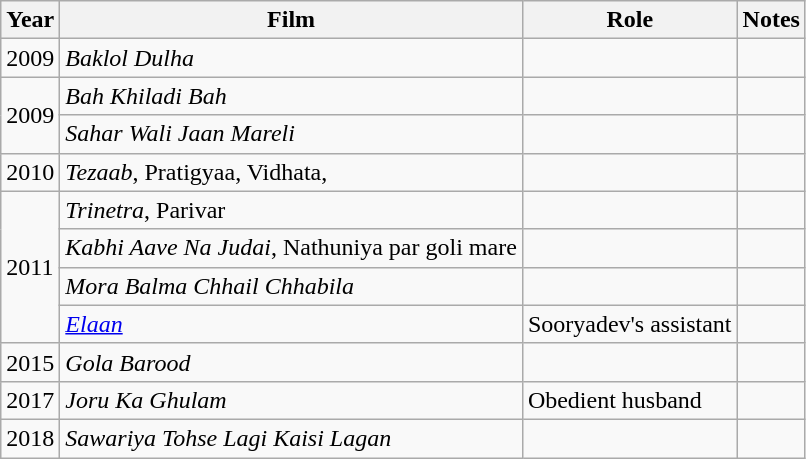<table class="wikitable sortable">
<tr>
<th>Year</th>
<th>Film</th>
<th>Role</th>
<th>Notes</th>
</tr>
<tr>
<td>2009</td>
<td><em>Baklol Dulha</em></td>
<td></td>
<td></td>
</tr>
<tr>
<td rowspan="2">2009</td>
<td><em>Bah Khiladi Bah</em></td>
<td></td>
<td></td>
</tr>
<tr>
<td><em>Sahar Wali Jaan Mareli</em></td>
<td></td>
<td></td>
</tr>
<tr>
<td>2010</td>
<td><em>Tezaab</em>, Pratigyaa, Vidhata,</td>
<td></td>
<td></td>
</tr>
<tr>
<td rowspan="4">2011</td>
<td><em>Trinetra</em>, Parivar</td>
<td></td>
<td></td>
</tr>
<tr>
<td><em>Kabhi Aave Na Judai</em>, Nathuniya par goli mare</td>
<td></td>
<td></td>
</tr>
<tr>
<td><em>Mora Balma Chhail Chhabila</em></td>
<td></td>
<td></td>
</tr>
<tr>
<td><em><a href='#'>Elaan</a></em></td>
<td>Sooryadev's assistant</td>
<td></td>
</tr>
<tr>
<td>2015</td>
<td><em>Gola Barood</em></td>
<td></td>
<td></td>
</tr>
<tr>
<td>2017</td>
<td><em>Joru Ka Ghulam</em></td>
<td>Obedient husband</td>
<td></td>
</tr>
<tr>
<td>2018</td>
<td><em>Sawariya Tohse Lagi Kaisi Lagan</em></td>
<td></td>
<td></td>
</tr>
</table>
